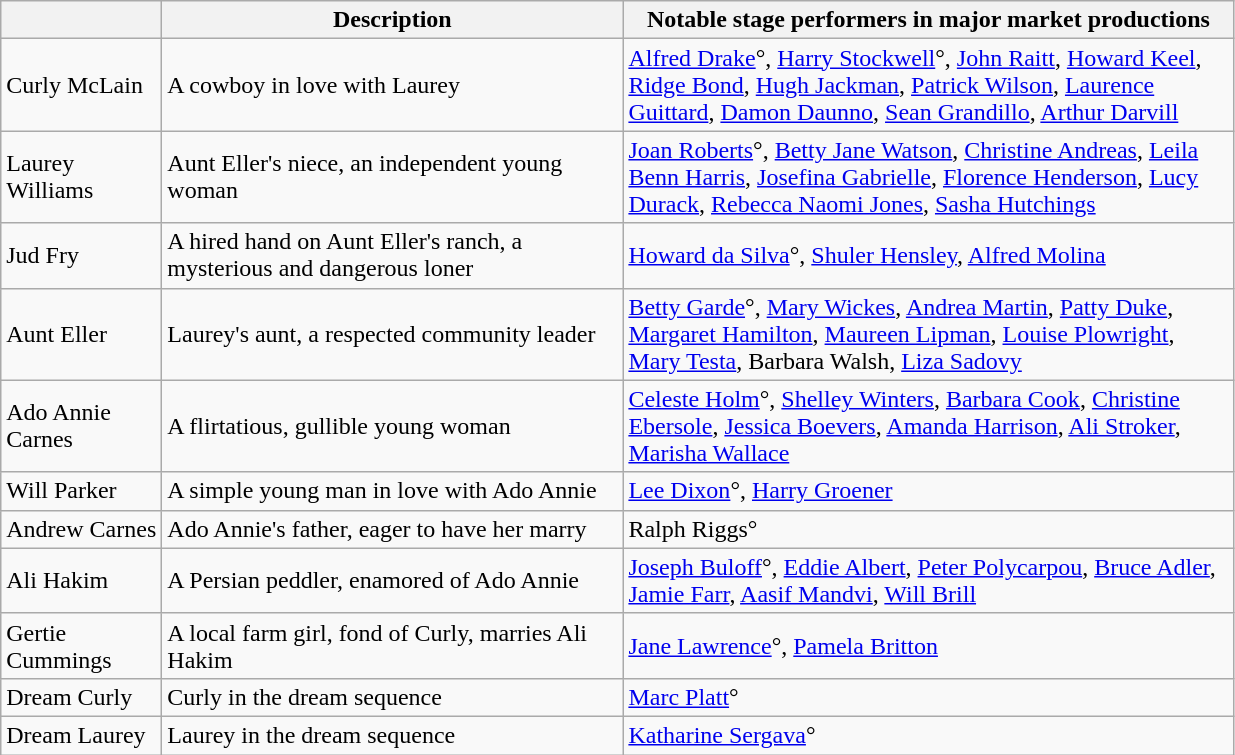<table class="wikitable">
<tr>
<th style="width:100px;"></th>
<th style="width:300px;">Description</th>
<th style="width:400px;">Notable stage performers in major market productions</th>
</tr>
<tr>
<td>Curly McLain</td>
<td>A cowboy in love with Laurey</td>
<td><a href='#'>Alfred Drake</a>°, <a href='#'>Harry Stockwell</a>°, <a href='#'>John Raitt</a>, <a href='#'>Howard Keel</a>, <a href='#'>Ridge Bond</a>, <a href='#'>Hugh Jackman</a>, <a href='#'>Patrick Wilson</a>, <a href='#'>Laurence Guittard</a>, <a href='#'>Damon Daunno</a>, <a href='#'>Sean Grandillo</a>, <a href='#'>Arthur Darvill</a></td>
</tr>
<tr>
<td>Laurey Williams</td>
<td>Aunt Eller's niece, an independent young woman</td>
<td><a href='#'>Joan Roberts</a>°, <a href='#'>Betty Jane Watson</a>, <a href='#'>Christine Andreas</a>, <a href='#'>Leila Benn Harris</a>, <a href='#'>Josefina Gabrielle</a>, <a href='#'>Florence Henderson</a>, <a href='#'>Lucy Durack</a>, <a href='#'>Rebecca Naomi Jones</a>, <a href='#'>Sasha Hutchings</a></td>
</tr>
<tr>
<td>Jud Fry</td>
<td>A hired hand on Aunt Eller's ranch, a mysterious and dangerous loner</td>
<td><a href='#'>Howard da Silva</a>°, <a href='#'>Shuler Hensley</a>, <a href='#'>Alfred Molina</a></td>
</tr>
<tr>
<td>Aunt Eller</td>
<td>Laurey's aunt, a respected community leader</td>
<td><a href='#'>Betty Garde</a>°, <a href='#'>Mary Wickes</a>, <a href='#'>Andrea Martin</a>, <a href='#'>Patty Duke</a>, <a href='#'>Margaret Hamilton</a>, <a href='#'>Maureen Lipman</a>, <a href='#'>Louise Plowright</a>, <a href='#'>Mary Testa</a>, Barbara Walsh, <a href='#'>Liza Sadovy</a></td>
</tr>
<tr>
<td>Ado Annie Carnes</td>
<td>A flirtatious, gullible young woman</td>
<td><a href='#'>Celeste Holm</a>°, <a href='#'>Shelley Winters</a>, <a href='#'>Barbara Cook</a>, <a href='#'>Christine Ebersole</a>, <a href='#'>Jessica Boevers</a>, <a href='#'>Amanda Harrison</a>, <a href='#'>Ali Stroker</a>, <a href='#'>Marisha Wallace</a></td>
</tr>
<tr>
<td>Will Parker</td>
<td>A simple young man in love with Ado Annie</td>
<td><a href='#'>Lee Dixon</a>°, <a href='#'>Harry Groener</a></td>
</tr>
<tr>
<td>Andrew Carnes</td>
<td>Ado Annie's father, eager to have her marry</td>
<td>Ralph Riggs°</td>
</tr>
<tr>
<td>Ali Hakim</td>
<td>A Persian peddler, enamored of Ado Annie</td>
<td><a href='#'>Joseph Buloff</a>°, <a href='#'>Eddie Albert</a>, <a href='#'>Peter Polycarpou</a>, <a href='#'>Bruce Adler</a>, <a href='#'>Jamie Farr</a>, <a href='#'>Aasif Mandvi</a>, <a href='#'>Will Brill</a></td>
</tr>
<tr>
<td>Gertie Cummings</td>
<td>A local farm girl, fond of Curly, marries Ali Hakim</td>
<td><a href='#'>Jane Lawrence</a>°, <a href='#'>Pamela Britton</a></td>
</tr>
<tr>
<td>Dream Curly</td>
<td>Curly in the dream sequence</td>
<td><a href='#'>Marc Platt</a>°</td>
</tr>
<tr>
<td>Dream Laurey</td>
<td>Laurey in the dream sequence</td>
<td><a href='#'>Katharine Sergava</a>°</td>
</tr>
</table>
